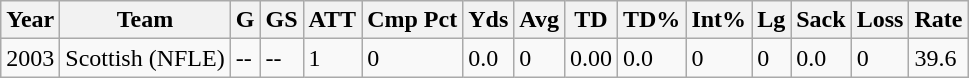<table class="wikitable">
<tr>
<th>Year</th>
<th>Team</th>
<th>G</th>
<th>GS</th>
<th>ATT</th>
<th>Cmp Pct</th>
<th>Yds</th>
<th>Avg</th>
<th>TD</th>
<th>TD%</th>
<th>Int%</th>
<th>Lg</th>
<th>Sack</th>
<th>Loss</th>
<th>Rate</th>
</tr>
<tr>
<td>2003</td>
<td>Scottish (NFLE)</td>
<td>--</td>
<td>--</td>
<td>1</td>
<td>0</td>
<td>0.0</td>
<td>0</td>
<td>0.00</td>
<td>0.0</td>
<td>0</td>
<td>0</td>
<td>0.0</td>
<td>0</td>
<td>39.6</td>
</tr>
</table>
